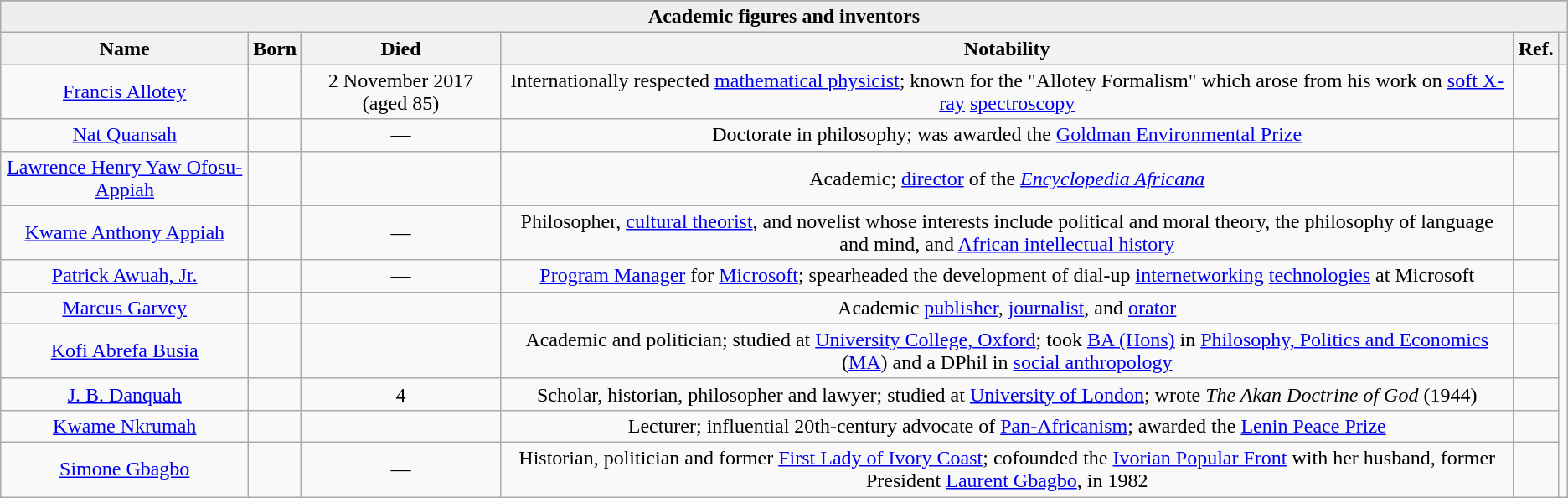<table class="wikitable sortable" style="text-align: centre;">
<tr ">
</tr>
<tr bgcolor=#EEEEEE>
<td align=center colspan=6><strong>Academic figures and inventors</strong></td>
</tr>
<tr>
<th class="unsortable">Name</th>
<th class="unsortable">Born</th>
<th class="unsortable">Died</th>
<th class="unsortable">Notability</th>
<th class="unsortable">Ref.</th>
<th class="unsortable"></th>
</tr>
<tr>
<td align=center><a href='#'>Francis Allotey</a></td>
<td align=center></td>
<td align=center>2 November 2017 (aged 85)</td>
<td align=center>Internationally respected <a href='#'>mathematical physicist</a>; known for the "Allotey Formalism" which arose from his work on <a href='#'>soft X-ray</a> <a href='#'>spectroscopy</a></td>
<td align=center></td>
<td align=center rowspan="10"><br></td>
</tr>
<tr>
<td align=center><a href='#'>Nat Quansah</a></td>
<td align=center></td>
<td align=center>—</td>
<td align=center>Doctorate in philosophy; was awarded the <a href='#'>Goldman Environmental Prize</a></td>
<td align=center></td>
</tr>
<tr>
<td align=center><a href='#'>Lawrence Henry Yaw Ofosu-Appiah</a></td>
<td align=center></td>
<td align=center></td>
<td align=center>Academic; <a href='#'>director</a> of the <em><a href='#'>Encyclopedia Africana</a></em></td>
<td align=center></td>
</tr>
<tr>
<td align=center><a href='#'>Kwame Anthony Appiah</a></td>
<td align=center></td>
<td align=center>—</td>
<td align=center>Philosopher, <a href='#'>cultural theorist</a>, and novelist whose interests include political and moral theory, the philosophy of language and mind, and <a href='#'>African intellectual history</a></td>
<td align=center></td>
</tr>
<tr>
<td align=center><a href='#'>Patrick Awuah, Jr.</a></td>
<td align=center> </td>
<td align=center>—</td>
<td align=center><a href='#'>Program Manager</a> for <a href='#'>Microsoft</a>; spearheaded the development of dial-up <a href='#'>internetworking</a> <a href='#'>technologies</a> at Microsoft</td>
<td align=center></td>
</tr>
<tr>
<td align=center><a href='#'>Marcus Garvey</a></td>
<td align=center></td>
<td align=center></td>
<td align=center>Academic <a href='#'>publisher</a>, <a href='#'>journalist</a>, and <a href='#'>orator</a></td>
<td align=center></td>
</tr>
<tr>
<td align=center><a href='#'>Kofi Abrefa Busia</a></td>
<td align=center></td>
<td align=center></td>
<td align=center>Academic and politician; studied at <a href='#'>University College, Oxford</a>; took <a href='#'>BA (Hons)</a> in <a href='#'>Philosophy, Politics and Economics</a> (<a href='#'>MA</a>) and a DPhil in <a href='#'>social anthropology</a></td>
<td align=center></td>
</tr>
<tr>
<td align=center><a href='#'>J. B. Danquah</a></td>
<td align=center></td>
<td align=center>4 </td>
<td align=center>Scholar, historian, philosopher and lawyer; studied at <a href='#'>University of London</a>; wrote <em>The Akan Doctrine of God</em> (1944)</td>
<td align=center><br></td>
</tr>
<tr>
<td align=center><a href='#'>Kwame Nkrumah</a></td>
<td align=center></td>
<td align=center></td>
<td align=center>Lecturer; influential 20th-century advocate of <a href='#'>Pan-Africanism</a>; awarded the <a href='#'>Lenin Peace Prize</a></td>
<td align=center></td>
</tr>
<tr>
<td align=center><a href='#'>Simone Gbagbo</a></td>
<td align=center></td>
<td align=center>—</td>
<td align=center>Historian, politician and former <a href='#'>First Lady of Ivory Coast</a>; cofounded the <a href='#'>Ivorian Popular Front</a> with her husband, former President <a href='#'>Laurent Gbagbo</a>, in 1982</td>
<td align=center><br></td>
</tr>
</table>
